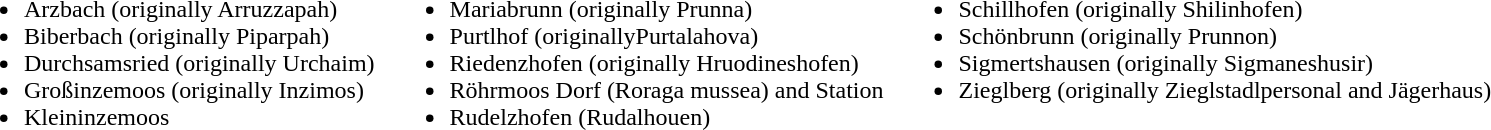<table style="background-color:transparent;" cellpadding="4">
<tr>
<td style="vertical-align:top;"><br><ul><li>Arzbach (originally Arruzzapah)</li><li>Biberbach (originally Piparpah)</li><li>Durchsamsried (originally Urchaim)</li><li>Großinzemoos (originally Inzimos)</li><li>Kleininzemoos</li></ul></td>
<td style="vertical-align:top;"><br><ul><li>Mariabrunn (originally Prunna)</li><li>Purtlhof (originallyPurtalahova)</li><li>Riedenzhofen (originally Hruodineshofen)</li><li>Röhrmoos Dorf (Roraga mussea) and Station</li><li>Rudelzhofen (Rudalhouen)</li></ul></td>
<td style="vertical-align:top;"><br><ul><li>Schillhofen (originally Shilinhofen)</li><li>Schönbrunn (originally Prunnon)</li><li>Sigmertshausen (originally Sigmaneshusir)</li><li>Zieglberg (originally Zieglstadlpersonal and Jägerhaus)</li></ul></td>
</tr>
</table>
